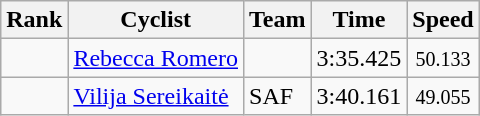<table class="wikitable sortable" style="text-align:center;">
<tr>
<th>Rank</th>
<th class="unsortable">Cyclist</th>
<th>Team</th>
<th>Time</th>
<th>Speed</th>
</tr>
<tr>
<td align=center></td>
<td align="left"><a href='#'>Rebecca Romero</a></td>
<td align="left"></td>
<td>3:35.425</td>
<td><small>50.133</small></td>
</tr>
<tr>
<td align=center></td>
<td align="left"><a href='#'>Vilija Sereikaitė</a></td>
<td align="left">SAF</td>
<td>3:40.161</td>
<td><small>49.055</small></td>
</tr>
</table>
